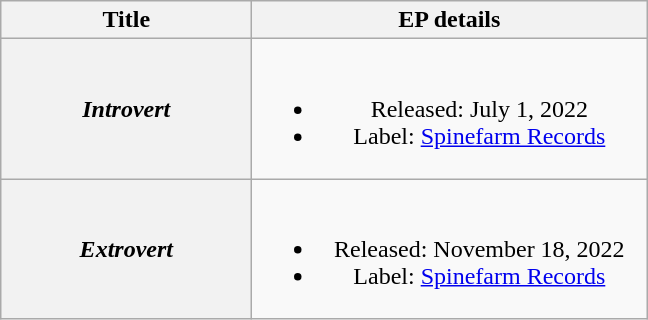<table class="wikitable plainrowheaders" style="text-align:center;">
<tr>
<th scope="col" style="width:10em;">Title</th>
<th scope="col" style="width:16em;">EP details</th>
</tr>
<tr>
<th scope="row"><em>Introvert</em></th>
<td><br><ul><li>Released: July 1, 2022</li><li>Label: <a href='#'>Spinefarm Records</a></li></ul></td>
</tr>
<tr>
<th scope="row"><em>Extrovert</em></th>
<td><br><ul><li>Released: November 18, 2022</li><li>Label: <a href='#'>Spinefarm Records</a></li></ul></td>
</tr>
</table>
